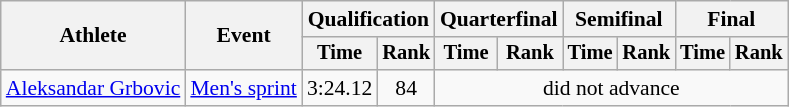<table class="wikitable" style="font-size:90%">
<tr>
<th rowspan="2">Athlete</th>
<th rowspan="2">Event</th>
<th colspan="2">Qualification</th>
<th colspan="2">Quarterfinal</th>
<th colspan="2">Semifinal</th>
<th colspan="2">Final</th>
</tr>
<tr style="font-size:95%">
<th>Time</th>
<th>Rank</th>
<th>Time</th>
<th>Rank</th>
<th>Time</th>
<th>Rank</th>
<th>Time</th>
<th>Rank</th>
</tr>
<tr align=center>
<td align=left><a href='#'>Aleksandar Grbovic</a></td>
<td align=left><a href='#'>Men's sprint</a></td>
<td>3:24.12</td>
<td>84</td>
<td colspan=6>did not advance</td>
</tr>
</table>
